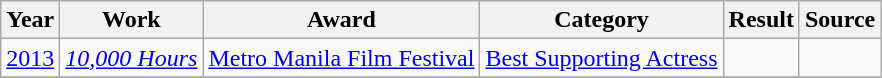<table class="wikitable">
<tr>
<th>Year</th>
<th>Work</th>
<th>Award</th>
<th>Category</th>
<th>Result</th>
<th>Source </th>
</tr>
<tr>
<td><a href='#'>2013</a></td>
<td><em><a href='#'>10,000 Hours</a></em></td>
<td><a href='#'>Metro Manila Film Festival</a></td>
<td><a href='#'>Best Supporting Actress</a></td>
<td></td>
<td></td>
</tr>
<tr>
</tr>
</table>
